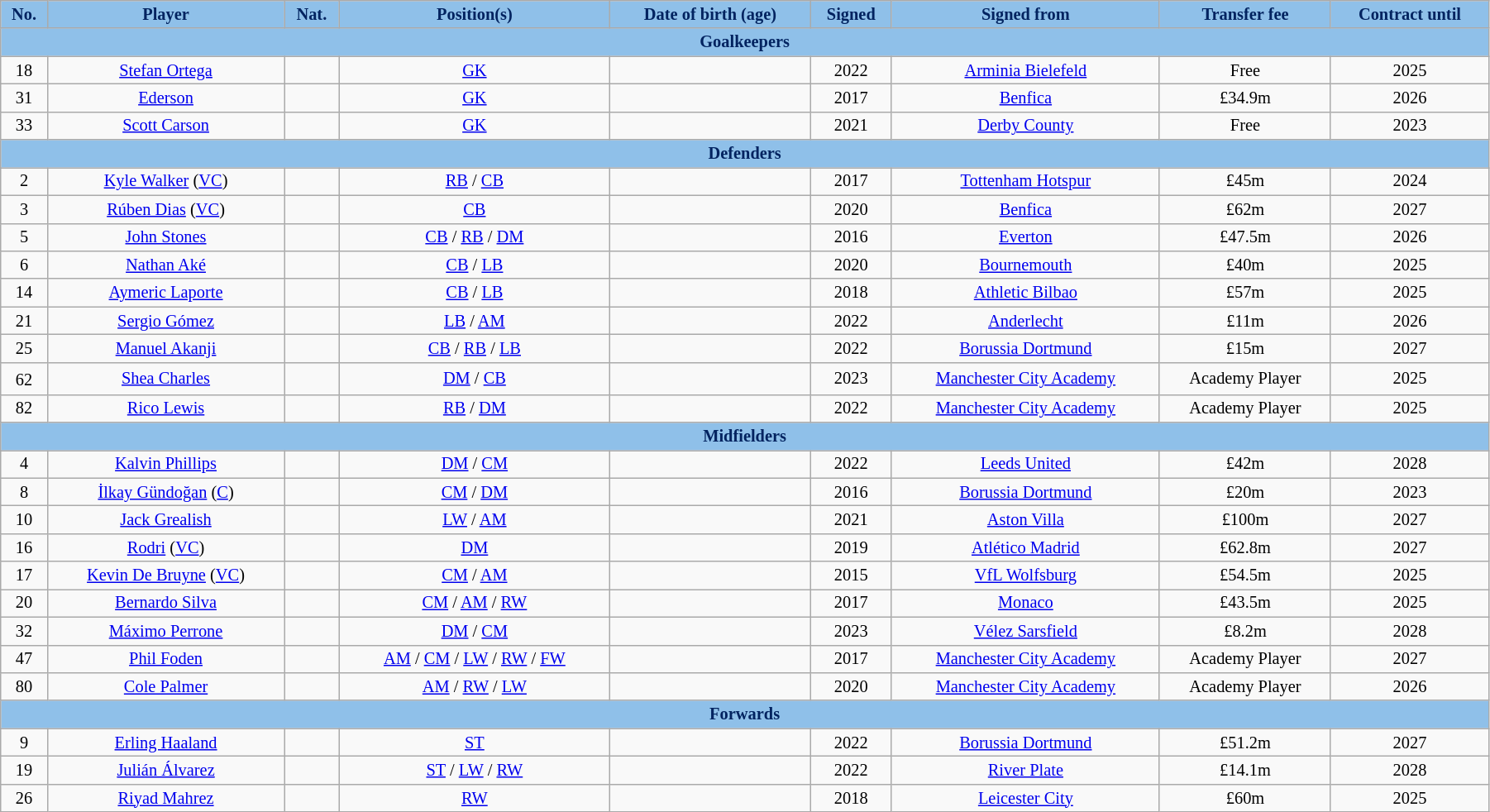<table class="wikitable" style="text-align:center;font-size:85%;width:95%">
<tr>
<th style="background:#8FC0E9;color:#022360;text-align:center;width:10x";>No.</th>
<th style="background:#8FC0E9;color:#022360;text-align:center;width:160x";>Player</th>
<th style="background:#8FC0E9;color:#022360;text-align:center;width:20x";>Nat.</th>
<th style="background:#8FC0E9;color:#022360;text-align:center;width:80x";>Position(s)</th>
<th style="background:#8FC0E9;color:#022360;text-align:center;width:180x";>Date of birth (age)</th>
<th style="background:#8FC0E9;color:#022360;text-align:center;width:30x";>Signed</th>
<th style="background:#8FC0E9;color:#022360;text-align:center;width:180x";>Signed from</th>
<th style="background:#8FC0E9;color:#022360;text-align:center;width:80x";>Transfer fee</th>
<th style="background:#8FC0E9;color:#022360;text-align:center;width:30x";>Contract until</th>
</tr>
<tr>
<th colspan="9" style="background:#8FC0E9;color:#022360;text-align:center">Goalkeepers</th>
</tr>
<tr>
<td>18</td>
<td><a href='#'>Stefan Ortega</a></td>
<td></td>
<td><a href='#'>GK</a></td>
<td></td>
<td>2022</td>
<td> <a href='#'>Arminia Bielefeld</a></td>
<td>Free</td>
<td>2025</td>
</tr>
<tr>
<td>31</td>
<td><a href='#'>Ederson</a></td>
<td></td>
<td><a href='#'>GK</a></td>
<td></td>
<td>2017</td>
<td> <a href='#'>Benfica</a></td>
<td>£34.9m</td>
<td>2026</td>
</tr>
<tr>
<td>33</td>
<td><a href='#'>Scott Carson</a></td>
<td></td>
<td><a href='#'>GK</a></td>
<td></td>
<td>2021</td>
<td><a href='#'>Derby County</a></td>
<td>Free</td>
<td>2023</td>
</tr>
<tr>
<th colspan="9" style="background:#8FC0E9;color:#022360;text-align:center">Defenders</th>
</tr>
<tr>
<td>2</td>
<td><a href='#'>Kyle Walker</a> (<a href='#'>VC</a>)</td>
<td></td>
<td><a href='#'>RB</a> / <a href='#'>CB</a></td>
<td></td>
<td>2017</td>
<td><a href='#'>Tottenham Hotspur</a></td>
<td>£45m</td>
<td>2024</td>
</tr>
<tr>
<td>3</td>
<td><a href='#'>Rúben Dias</a> (<a href='#'>VC</a>)</td>
<td></td>
<td><a href='#'>CB</a></td>
<td></td>
<td>2020</td>
<td> <a href='#'>Benfica</a></td>
<td>£62m</td>
<td>2027</td>
</tr>
<tr>
<td>5</td>
<td><a href='#'>John Stones</a></td>
<td></td>
<td><a href='#'>CB</a> / <a href='#'>RB</a> / <a href='#'>DM</a></td>
<td></td>
<td>2016</td>
<td><a href='#'>Everton</a></td>
<td>£47.5m</td>
<td>2026</td>
</tr>
<tr>
<td>6</td>
<td><a href='#'>Nathan Aké</a></td>
<td></td>
<td><a href='#'>CB</a> / <a href='#'>LB</a></td>
<td></td>
<td>2020</td>
<td><a href='#'>Bournemouth</a></td>
<td>£40m</td>
<td>2025</td>
</tr>
<tr>
<td>14</td>
<td><a href='#'>Aymeric Laporte</a></td>
<td></td>
<td><a href='#'>CB</a> / <a href='#'>LB</a></td>
<td></td>
<td>2018</td>
<td> <a href='#'>Athletic Bilbao</a></td>
<td>£57m</td>
<td>2025</td>
</tr>
<tr>
<td>21</td>
<td><a href='#'>Sergio Gómez</a></td>
<td></td>
<td><a href='#'>LB</a> / <a href='#'>AM</a></td>
<td></td>
<td>2022</td>
<td> <a href='#'>Anderlecht</a></td>
<td>£11m</td>
<td>2026</td>
</tr>
<tr>
<td>25</td>
<td><a href='#'>Manuel Akanji</a></td>
<td></td>
<td><a href='#'>CB</a> / <a href='#'>RB</a> / <a href='#'>LB</a></td>
<td></td>
<td>2022</td>
<td> <a href='#'>Borussia Dortmund</a></td>
<td>£15m</td>
<td>2027</td>
</tr>
<tr>
<td>62<sup></sup></td>
<td><a href='#'>Shea Charles</a></td>
<td></td>
<td><a href='#'>DM</a> / <a href='#'>CB</a></td>
<td></td>
<td>2023</td>
<td><a href='#'>Manchester City Academy</a></td>
<td>Academy Player</td>
<td>2025<br></td>
</tr>
<tr>
<td>82</td>
<td><a href='#'>Rico Lewis</a></td>
<td></td>
<td><a href='#'>RB</a> / <a href='#'>DM</a></td>
<td></td>
<td>2022</td>
<td><a href='#'>Manchester City Academy</a></td>
<td>Academy Player</td>
<td>2025<br></td>
</tr>
<tr>
<th colspan="9" style="background:#8FC0E9;color:#022360;text-align:center">Midfielders</th>
</tr>
<tr>
<td>4</td>
<td><a href='#'>Kalvin Phillips</a></td>
<td></td>
<td><a href='#'>DM</a> / <a href='#'>CM</a></td>
<td></td>
<td>2022</td>
<td><a href='#'>Leeds United</a></td>
<td>£42m</td>
<td>2028</td>
</tr>
<tr>
<td>8</td>
<td><a href='#'>İlkay Gündoğan</a> (<a href='#'>C</a>)</td>
<td></td>
<td><a href='#'>CM</a> / <a href='#'>DM</a></td>
<td></td>
<td>2016</td>
<td> <a href='#'>Borussia Dortmund</a></td>
<td>£20m</td>
<td>2023</td>
</tr>
<tr>
<td>10</td>
<td><a href='#'>Jack Grealish</a></td>
<td></td>
<td><a href='#'>LW</a> / <a href='#'>AM</a></td>
<td></td>
<td>2021</td>
<td><a href='#'>Aston Villa</a></td>
<td>£100m</td>
<td>2027</td>
</tr>
<tr>
<td>16</td>
<td><a href='#'>Rodri</a> (<a href='#'>VC</a>)</td>
<td></td>
<td><a href='#'>DM</a></td>
<td></td>
<td>2019</td>
<td> <a href='#'>Atlético Madrid</a></td>
<td>£62.8m</td>
<td>2027</td>
</tr>
<tr>
<td>17</td>
<td><a href='#'>Kevin De Bruyne</a> (<a href='#'>VC</a>)</td>
<td></td>
<td><a href='#'>CM</a> / <a href='#'>AM</a></td>
<td></td>
<td>2015</td>
<td> <a href='#'>VfL Wolfsburg</a></td>
<td>£54.5m</td>
<td>2025</td>
</tr>
<tr>
<td>20</td>
<td><a href='#'>Bernardo Silva</a></td>
<td></td>
<td><a href='#'>CM</a> / <a href='#'>AM</a> / <a href='#'>RW</a></td>
<td></td>
<td>2017</td>
<td> <a href='#'>Monaco</a></td>
<td>£43.5m</td>
<td>2025</td>
</tr>
<tr>
<td>32</td>
<td><a href='#'>Máximo Perrone</a></td>
<td></td>
<td><a href='#'>DM</a> / <a href='#'>CM</a></td>
<td></td>
<td>2023</td>
<td> <a href='#'>Vélez Sarsfield</a></td>
<td>£8.2m</td>
<td>2028</td>
</tr>
<tr>
<td>47</td>
<td><a href='#'>Phil Foden</a></td>
<td></td>
<td><a href='#'>AM</a> / <a href='#'>CM</a> / <a href='#'>LW</a> / <a href='#'>RW</a> / <a href='#'>FW</a></td>
<td></td>
<td>2017</td>
<td><a href='#'>Manchester City Academy</a></td>
<td>Academy Player</td>
<td>2027</td>
</tr>
<tr>
<td>80</td>
<td><a href='#'>Cole Palmer</a></td>
<td></td>
<td><a href='#'>AM</a> / <a href='#'>RW</a> / <a href='#'>LW</a></td>
<td></td>
<td>2020</td>
<td><a href='#'>Manchester City Academy</a></td>
<td>Academy Player</td>
<td>2026</td>
</tr>
<tr>
<th colspan="9" style="background:#8FC0E9;color:#022360;text-align:center">Forwards</th>
</tr>
<tr>
<td>9</td>
<td><a href='#'>Erling Haaland</a></td>
<td></td>
<td><a href='#'>ST</a></td>
<td></td>
<td>2022</td>
<td> <a href='#'>Borussia Dortmund</a></td>
<td>£51.2m</td>
<td>2027</td>
</tr>
<tr>
<td>19</td>
<td><a href='#'>Julián Álvarez</a></td>
<td></td>
<td><a href='#'>ST</a> / <a href='#'>LW</a> / <a href='#'>RW</a></td>
<td></td>
<td>2022</td>
<td> <a href='#'>River Plate</a></td>
<td>£14.1m</td>
<td>2028</td>
</tr>
<tr>
<td>26</td>
<td><a href='#'>Riyad Mahrez</a></td>
<td></td>
<td><a href='#'>RW</a></td>
<td></td>
<td>2018</td>
<td><a href='#'>Leicester City</a></td>
<td>£60m</td>
<td>2025<br></td>
</tr>
</table>
